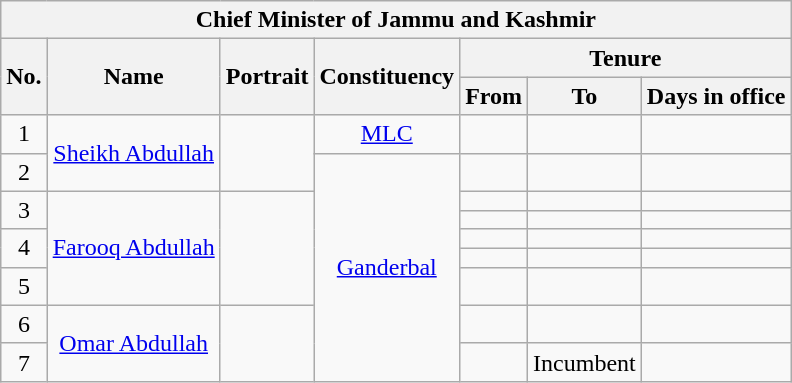<table class="wikitable sortable" style="text-align:center">
<tr>
<th colspan="11">Chief Minister of Jammu and Kashmir</th>
</tr>
<tr>
<th rowspan="2">No.</th>
<th rowspan="2">Name</th>
<th rowspan="2">Portrait</th>
<th rowspan="2">Constituency</th>
<th colspan="3">Tenure</th>
</tr>
<tr>
<th>From</th>
<th>To</th>
<th>Days in office</th>
</tr>
<tr>
<td>1</td>
<td rowspan=2><a href='#'>Sheikh Abdullah</a></td>
<td rowspan=2></td>
<td><a href='#'>MLC</a></td>
<td></td>
<td></td>
<td></td>
</tr>
<tr>
<td>2</td>
<td rowspan=8><a href='#'>Ganderbal</a></td>
<td></td>
<td></td>
<td></td>
</tr>
<tr>
<td rowspan=2>3</td>
<td rowspan=5><a href='#'>Farooq Abdullah</a></td>
<td rowspan=5></td>
<td></td>
<td></td>
<td></td>
</tr>
<tr>
<td></td>
<td></td>
<td></td>
</tr>
<tr>
<td rowspan=2>4</td>
<td></td>
<td></td>
<td></td>
</tr>
<tr>
<td></td>
<td></td>
<td></td>
</tr>
<tr>
<td>5</td>
<td></td>
<td></td>
<td></td>
</tr>
<tr>
<td>6</td>
<td rowspan=2><a href='#'>Omar Abdullah</a></td>
<td rowspan=2></td>
<td></td>
<td></td>
<td></td>
</tr>
<tr>
<td>7</td>
<td></td>
<td>Incumbent</td>
<td></td>
</tr>
</table>
